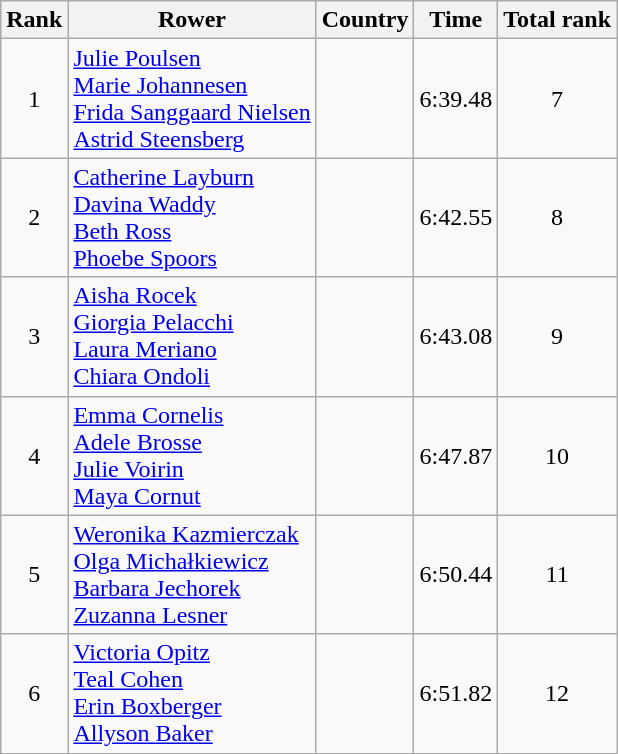<table class="wikitable" style="text-align:center">
<tr>
<th>Rank</th>
<th>Rower</th>
<th>Country</th>
<th>Time</th>
<th>Total rank</th>
</tr>
<tr>
<td>1</td>
<td align="left"><a href='#'>Julie Poulsen</a><br><a href='#'>Marie Johannesen</a><br><a href='#'>Frida Sanggaard Nielsen</a><br><a href='#'>Astrid Steensberg</a></td>
<td align="left"></td>
<td>6:39.48</td>
<td>7</td>
</tr>
<tr>
<td>2</td>
<td align="left"><a href='#'>Catherine Layburn</a><br><a href='#'>Davina Waddy</a><br><a href='#'>Beth Ross</a><br><a href='#'>Phoebe Spoors</a></td>
<td align="left"></td>
<td>6:42.55</td>
<td>8</td>
</tr>
<tr>
<td>3</td>
<td align="left"><a href='#'>Aisha Rocek</a><br><a href='#'>Giorgia Pelacchi</a><br><a href='#'>Laura Meriano</a><br><a href='#'>Chiara Ondoli</a></td>
<td align="left"></td>
<td>6:43.08</td>
<td>9</td>
</tr>
<tr>
<td>4</td>
<td align="left"><a href='#'>Emma Cornelis</a><br><a href='#'>Adele Brosse</a><br><a href='#'>Julie Voirin</a><br><a href='#'>Maya Cornut</a></td>
<td align="left"></td>
<td>6:47.87</td>
<td>10</td>
</tr>
<tr>
<td>5</td>
<td align="left"><a href='#'>Weronika Kazmierczak</a><br><a href='#'>Olga Michałkiewicz</a><br><a href='#'>Barbara Jechorek</a><br><a href='#'>Zuzanna Lesner</a></td>
<td align="left"></td>
<td>6:50.44</td>
<td>11</td>
</tr>
<tr>
<td>6</td>
<td align="left"><a href='#'>Victoria Opitz</a><br><a href='#'>Teal Cohen</a><br><a href='#'>Erin Boxberger</a><br><a href='#'>Allyson Baker</a></td>
<td align="left"></td>
<td>6:51.82</td>
<td>12</td>
</tr>
</table>
